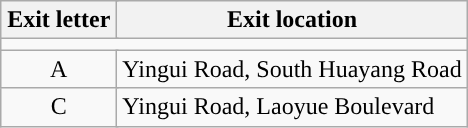<table class="wikitable">
<tr>
<th colspan=2 style="width:70px">Exit letter</th>
<th>Exit location</th>
</tr>
<tr style="background:#">
<td colspan="4"></td>
</tr>
<tr>
<td colspan=2 align="center">A</td>
<td>Yingui Road, South Huayang Road</td>
</tr>
<tr>
<td colspan=2 align="center">C</td>
<td>Yingui Road, Laoyue Boulevard</td>
</tr>
</table>
